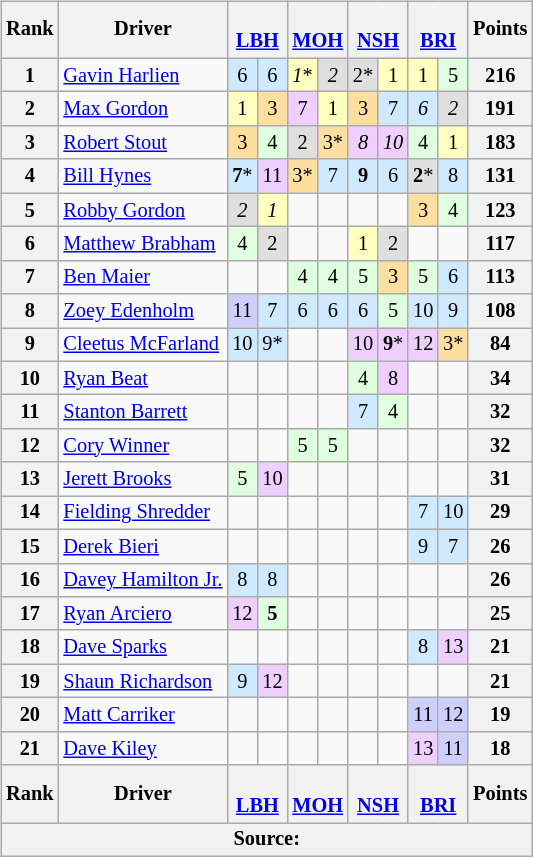<table>
<tr>
<td valign="top"><br><table class="wikitable" style="font-size: 85%; text-align: center">
<tr>
<th>Rank</th>
<th>Driver</th>
<th colspan=2><br><a href='#'>LBH</a></th>
<th colspan=2><br><a href='#'>MOH</a></th>
<th colspan=2><br><a href='#'>NSH</a></th>
<th colspan=2><br><a href='#'>BRI</a></th>
<th>Points</th>
</tr>
<tr>
<th>1</th>
<td align="left"> <a href='#'>Gavin Harlien</a></td>
<td style="background:#CFEAFF;">6</td>
<td style="background:#CFEAFF;">6</td>
<td style="background:#FFFFBF;"><em>1</em>*</td>
<td style="background:#DFDFDF;"><em>2</em></td>
<td style="background:#DFDFDF;">2*</td>
<td style="background:#FFFFBF;">1</td>
<td style="background:#FFFFBF;">1</td>
<td style="background:#DFFFDF;">5</td>
<th>216</th>
</tr>
<tr>
<th>2</th>
<td align="left"> <a href='#'>Max Gordon</a></td>
<td style="background:#FFFFBF;">1</td>
<td style="background:#FFDF9F;">3</td>
<td style="background:#EFCFFF;">7</td>
<td style="background:#FFFFBF;">1</td>
<td style="background:#FFDF9F;">3</td>
<td style="background:#CFEAFF;">7</td>
<td style="background:#CFEAFF;"><em>6</em></td>
<td style="background:#DFDFDF;"><em>2</em></td>
<th>191</th>
</tr>
<tr>
<th>3</th>
<td align="left"> <a href='#'>Robert Stout</a></td>
<td style="background:#FFDF9F;">3</td>
<td style="background:#DFFFDF;">4</td>
<td style="background:#DFDFDF;">2</td>
<td style="background:#FFDF9F;">3*</td>
<td style="background:#EFCFFF;"><em>8</em></td>
<td style="background:#EFCFFF;"><em>10</em></td>
<td style="background:#DFFFDF;">4</td>
<td style="background:#FFFFBF;">1</td>
<th>183</th>
</tr>
<tr>
<th>4</th>
<td align="left"> <a href='#'>Bill Hynes</a></td>
<td style="background:#CFEAFF;"><strong>7</strong>*</td>
<td style="background:#EFCFFF;">11</td>
<td style="background:#FFDF9F;">3*</td>
<td style="background:#CFEAFF;">7</td>
<td style="background:#CFEAFF;"><strong>9</strong></td>
<td style="background:#CFEAFF;">6</td>
<td style="background:#DFDFDF;"><strong>2</strong>*</td>
<td style="background:#CFEAFF;">8</td>
<th>131</th>
</tr>
<tr>
<th>5</th>
<td align="left"> <a href='#'>Robby Gordon</a></td>
<td style="background:#DFDFDF;"><em>2</em></td>
<td style="background:#FFFFBF;"><em>1</em></td>
<td></td>
<td></td>
<td></td>
<td></td>
<td style="background:#FFDF9F;">3</td>
<td style="background:#DFFFDF;">4</td>
<th>123</th>
</tr>
<tr>
<th>6</th>
<td align="left"> <a href='#'>Matthew Brabham</a></td>
<td style="background:#DFFFDF;">4</td>
<td style="background:#DFDFDF;">2</td>
<td></td>
<td></td>
<td style="background:#FFFFBF;">1</td>
<td style="background:#DFDFDF;">2</td>
<td></td>
<td></td>
<th>117</th>
</tr>
<tr>
<th>7</th>
<td align="left"> <a href='#'>Ben Maier</a></td>
<td></td>
<td></td>
<td style="background:#DFFFDF;">4</td>
<td style="background:#DFFFDF;">4</td>
<td style="background:#DFFFDF;">5</td>
<td style="background:#FFDF9F;">3</td>
<td style="background:#DFFFDF;">5</td>
<td style="background:#CFEAFF;">6</td>
<th>113</th>
</tr>
<tr>
<th>8</th>
<td align="left"> <a href='#'>Zoey Edenholm</a></td>
<td style="background:#CFCFFF;">11</td>
<td style="background:#CFEAFF;">7</td>
<td style="background:#CFEAFF;">6</td>
<td style="background:#CFEAFF;">6</td>
<td style="background:#CFEAFF;">6</td>
<td style="background:#DFFFDF;">5</td>
<td style="background:#CFEAFF;">10</td>
<td style="background:#CFEAFF;">9</td>
<th>108</th>
</tr>
<tr>
<th>9</th>
<td align="left"> <a href='#'>Cleetus McFarland</a></td>
<td style="background:#CFEAFF;">10</td>
<td style="background:#CFEAFF;">9*</td>
<td></td>
<td></td>
<td style="background:#EFCFFF;">10</td>
<td style="background:#EFCFFF;"><strong>9</strong>*</td>
<td style="background:#EFCFFF;">12</td>
<td style="background:#FFDF9F;">3*</td>
<th>84</th>
</tr>
<tr>
<th>10</th>
<td align="left"> <a href='#'>Ryan Beat</a></td>
<td></td>
<td></td>
<td></td>
<td></td>
<td style="background:#DFFFDF;">4</td>
<td style="background:#EFCFFF;">8</td>
<td></td>
<td></td>
<th>34</th>
</tr>
<tr>
<th>11</th>
<td align="left"> <a href='#'>Stanton Barrett</a></td>
<td></td>
<td></td>
<td></td>
<td></td>
<td style="background:#CFEAFF;">7</td>
<td style="background:#DFFFDF;">4</td>
<td></td>
<td></td>
<th>32</th>
</tr>
<tr>
<th>12</th>
<td align="left"> <a href='#'>Cory Winner</a></td>
<td></td>
<td></td>
<td style="background:#DFFFDF;">5</td>
<td style="background:#DFFFDF;">5</td>
<td></td>
<td></td>
<td></td>
<td></td>
<th>32</th>
</tr>
<tr>
<th>13</th>
<td align="left"> <a href='#'>Jerett Brooks</a></td>
<td style="background:#DFFFDF;">5</td>
<td style="background:#EFCFFF;">10</td>
<td></td>
<td></td>
<td></td>
<td></td>
<td></td>
<td></td>
<th>31</th>
</tr>
<tr>
<th>14</th>
<td align="left"> <a href='#'>Fielding Shredder</a></td>
<td></td>
<td></td>
<td></td>
<td></td>
<td></td>
<td></td>
<td style="background:#CFEAFF;">7</td>
<td style="background:#CFEAFF;">10</td>
<th>29</th>
</tr>
<tr>
<th>15</th>
<td align="left"> <a href='#'>Derek Bieri</a></td>
<td></td>
<td></td>
<td></td>
<td></td>
<td></td>
<td></td>
<td style="background:#CFEAFF;">9</td>
<td style="background:#CFEAFF;">7</td>
<th>26</th>
</tr>
<tr>
<th>16</th>
<td align="left" nowrap> <a href='#'>Davey Hamilton Jr.</a></td>
<td style="background:#CFEAFF;">8</td>
<td style="background:#CFEAFF;">8</td>
<td></td>
<td></td>
<td></td>
<td></td>
<td></td>
<td></td>
<th>26</th>
</tr>
<tr>
<th>17</th>
<td align="left"> <a href='#'>Ryan Arciero</a></td>
<td style="background:#EFCFFF;">12</td>
<td style="background:#DFFFDF;"><strong>5</strong></td>
<td></td>
<td></td>
<td></td>
<td></td>
<td></td>
<td></td>
<th>25</th>
</tr>
<tr>
<th>18</th>
<td align="left"> <a href='#'>Dave Sparks</a></td>
<td></td>
<td></td>
<td></td>
<td></td>
<td></td>
<td></td>
<td style="background:#CFEAFF;">8</td>
<td style="background:#EFCFFF;">13</td>
<th>21</th>
</tr>
<tr>
<th>19</th>
<td align="left"> <a href='#'>Shaun Richardson</a></td>
<td style="background:#CFEAFF;">9</td>
<td style="background:#EFCFFF;">12</td>
<td></td>
<td></td>
<td></td>
<td></td>
<td></td>
<td></td>
<th>21</th>
</tr>
<tr>
<th>20</th>
<td align="left"> <a href='#'>Matt Carriker</a></td>
<td></td>
<td></td>
<td></td>
<td></td>
<td></td>
<td></td>
<td style="background:#CFCFFF;">11</td>
<td style="background:#CFCFFF;">12</td>
<th>19</th>
</tr>
<tr>
<th>21</th>
<td align="left"> <a href='#'>Dave Kiley</a></td>
<td></td>
<td></td>
<td></td>
<td></td>
<td></td>
<td></td>
<td style="background:#EFCFFF;">13</td>
<td style="background:#CFCFFF;">11</td>
<th>18</th>
</tr>
<tr>
<th>Rank</th>
<th>Driver</th>
<th colspan=2><br><a href='#'>LBH</a></th>
<th colspan=2><br><a href='#'>MOH</a></th>
<th colspan=2><br><a href='#'>NSH</a></th>
<th colspan=2><br><a href='#'>BRI</a></th>
<th>Points</th>
</tr>
<tr>
<th colspan=11>Source:</th>
</tr>
</table>
</td>
<td valign="top" style="font-size: 85%;"><br></td>
</tr>
</table>
